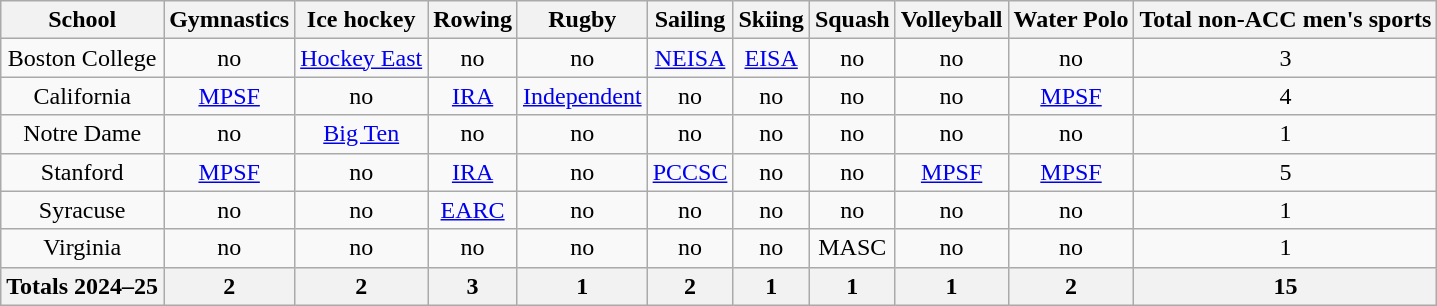<table class="wikitable" style="text-align:center;">
<tr>
<th>School</th>
<th>Gymnastics</th>
<th>Ice hockey</th>
<th>Rowing</th>
<th>Rugby</th>
<th>Sailing</th>
<th>Skiing</th>
<th>Squash</th>
<th>Volleyball</th>
<th>Water Polo</th>
<th>Total non-ACC men's sports</th>
</tr>
<tr>
<td>Boston College</td>
<td>no</td>
<td><a href='#'>Hockey East</a></td>
<td>no</td>
<td>no</td>
<td><a href='#'>NEISA</a></td>
<td><a href='#'>EISA</a></td>
<td>no</td>
<td>no</td>
<td>no</td>
<td>3</td>
</tr>
<tr>
<td>California</td>
<td><a href='#'>MPSF</a></td>
<td>no</td>
<td><a href='#'>IRA</a></td>
<td><a href='#'>Independent</a></td>
<td>no</td>
<td>no</td>
<td>no</td>
<td>no</td>
<td><a href='#'>MPSF</a></td>
<td>4</td>
</tr>
<tr>
<td>Notre Dame</td>
<td>no</td>
<td><a href='#'>Big Ten</a></td>
<td>no</td>
<td>no</td>
<td>no</td>
<td>no</td>
<td>no</td>
<td>no</td>
<td>no</td>
<td>1</td>
</tr>
<tr>
<td>Stanford</td>
<td><a href='#'>MPSF</a></td>
<td>no</td>
<td><a href='#'>IRA</a></td>
<td>no</td>
<td><a href='#'>PCCSC</a></td>
<td>no</td>
<td>no</td>
<td><a href='#'>MPSF</a></td>
<td><a href='#'>MPSF</a></td>
<td>5</td>
</tr>
<tr>
<td>Syracuse</td>
<td>no</td>
<td>no</td>
<td><a href='#'>EARC</a></td>
<td>no</td>
<td>no</td>
<td>no</td>
<td>no</td>
<td>no</td>
<td>no</td>
<td>1</td>
</tr>
<tr>
<td>Virginia</td>
<td>no</td>
<td>no</td>
<td>no</td>
<td>no</td>
<td>no</td>
<td>no</td>
<td>MASC</td>
<td>no</td>
<td>no</td>
<td>1</td>
</tr>
<tr>
<th>Totals 2024–25</th>
<th>2</th>
<th>2</th>
<th>3</th>
<th>1</th>
<th>2</th>
<th>1</th>
<th>1</th>
<th>1</th>
<th>2</th>
<th>15</th>
</tr>
</table>
